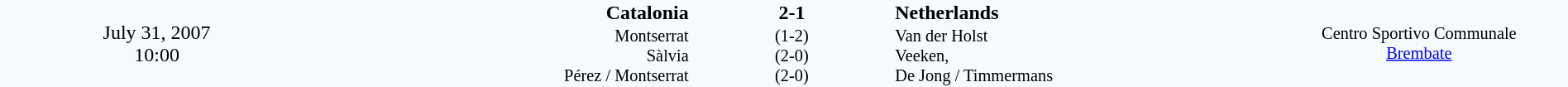<table style="width: 100%; background:#F5FAFF;" cellspacing="0">
<tr>
<td align=center rowspan=3 width=20%>July 31, 2007<br>10:00</td>
</tr>
<tr>
<td width=24% align=right><strong>Catalonia</strong></td>
<td align=center width=13%><strong>2-1</strong></td>
<td width=24%><strong>Netherlands</strong></td>
<td style=font-size:85% rowspan=3 valign=middle align=center>Centro Sportivo Communale<br><a href='#'>Brembate</a></td>
</tr>
<tr style=font-size:85%>
<td align=right valign=top>Montserrat<br>Sàlvia<br>Pérez / Montserrat</td>
<td align=center>(1-2)<br>(2-0)<br>(2-0)</td>
<td>Van der Holst<br>Veeken,<br>De Jong / Timmermans</td>
</tr>
</table>
